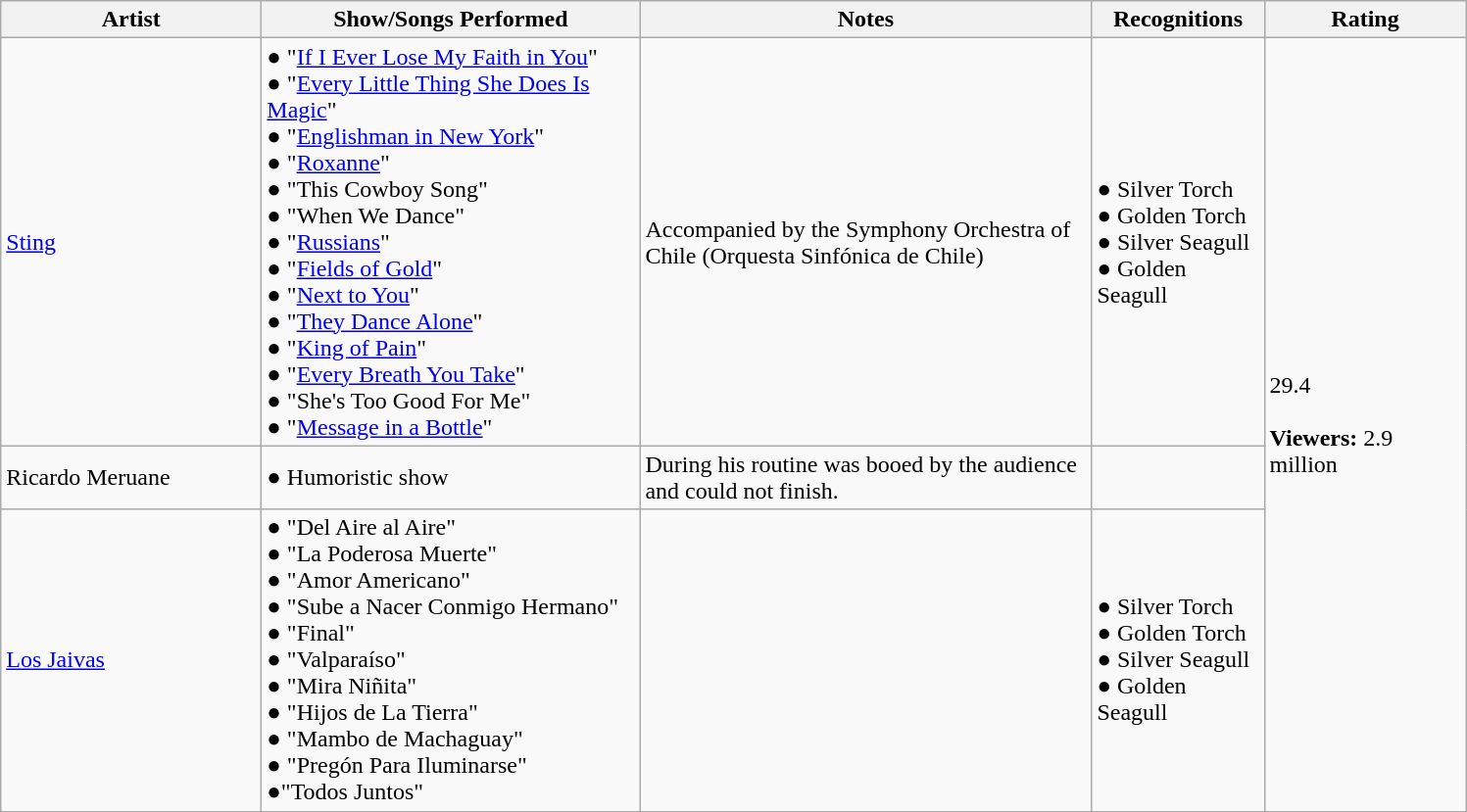<table class="wikitable">
<tr>
<th width="170">Artist</th>
<th width="250">Show/Songs Performed</th>
<th width="300">Notes</th>
<th width="110">Recognitions</th>
<th width="130">Rating</th>
</tr>
<tr>
<td><a href='#'>Sting</a></td>
<td>● "<a href='#'>If I Ever Lose My Faith in You</a>" <br> ● "<a href='#'>Every Little Thing She Does Is Magic</a>" <br> ● "<a href='#'>Englishman in New York</a>" <br> ● "<a href='#'>Roxanne</a>" <br> ● "This Cowboy Song" <br> ● "When We Dance" <br> ● "<a href='#'>Russians</a>" <br> ● "<a href='#'>Fields of Gold</a>" <br> ● "<a href='#'>Next to You</a>" <br> ● "<a href='#'>They Dance Alone</a>" <br> ● "<a href='#'>King of Pain</a>" <br> ● "<a href='#'>Every Breath You Take</a>" <br> ● "She's Too Good For Me" <br> ● "<a href='#'>Message in a Bottle</a>" <br></td>
<td>Accompanied by the Symphony Orchestra of Chile (Orquesta Sinfónica de Chile)</td>
<td>● Silver Torch<br> ● Golden Torch<br> ● Silver Seagull<br> ● Golden Seagull</td>
<td rowspan="3">29.4<br><br> <strong>Viewers:</strong> 2.9 million<br></td>
</tr>
<tr>
<td>Ricardo Meruane</td>
<td>● Humoristic show</td>
<td>During his routine was booed by the audience and could not finish.</td>
<td></td>
</tr>
<tr>
<td><a href='#'>Los Jaivas</a></td>
<td>● "Del Aire al Aire"<br> ● "La Poderosa Muerte"<br> ● "Amor Americano"<br> ● "Sube a Nacer Conmigo Hermano"<br> ● "Final"<br> ● "Valparaíso"<br> ● "Mira Niñita"<br> ● "Hijos de La Tierra"<br> ● "Mambo de Machaguay"<br> ● "Pregón Para Iluminarse"<br> ●"Todos Juntos"</td>
<td></td>
<td>● Silver Torch<br> ● Golden Torch<br> ● Silver Seagull<br> ● Golden Seagull</td>
</tr>
<tr>
</tr>
</table>
